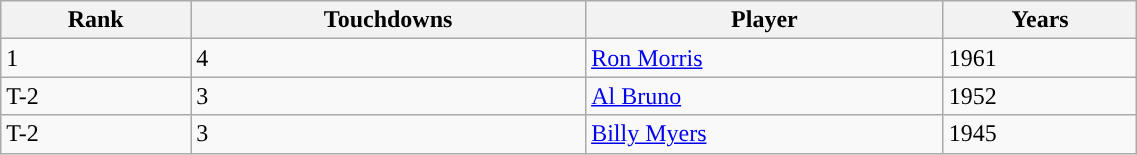<table class="wikitable" style="width:60%;">
<tr>
<th>Rank</th>
<th>Touchdowns</th>
<th>Player</th>
<th>Years</th>
</tr>
<tr>
<td>1</td>
<td>4</td>
<td><a href='#'>Ron Morris</a></td>
<td>1961</td>
</tr>
<tr>
<td>T-2</td>
<td>3</td>
<td><a href='#'>Al Bruno</a></td>
<td>1952</td>
</tr>
<tr>
<td>T-2</td>
<td>3</td>
<td><a href='#'>Billy Myers</a></td>
<td>1945</td>
</tr>
</table>
